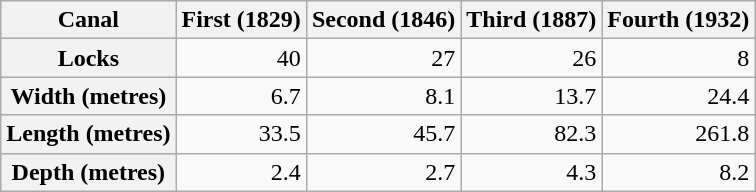<table class="wikitable">
<tr>
<th>Canal</th>
<th>First (1829)</th>
<th>Second (1846)</th>
<th>Third (1887)</th>
<th>Fourth (1932)</th>
</tr>
<tr>
<th>Locks</th>
<td align="right">40</td>
<td align="right">27</td>
<td align="right">26</td>
<td align="right">8</td>
</tr>
<tr>
<th>Width (metres)</th>
<td align="right">6.7</td>
<td align="right">8.1</td>
<td align="right">13.7</td>
<td align="right">24.4</td>
</tr>
<tr>
<th>Length (metres)</th>
<td align="right">33.5</td>
<td align="right">45.7</td>
<td align="right">82.3</td>
<td align="right">261.8</td>
</tr>
<tr>
<th>Depth (metres)</th>
<td align="right">2.4</td>
<td align="right">2.7</td>
<td align="right">4.3</td>
<td align="right">8.2</td>
</tr>
</table>
